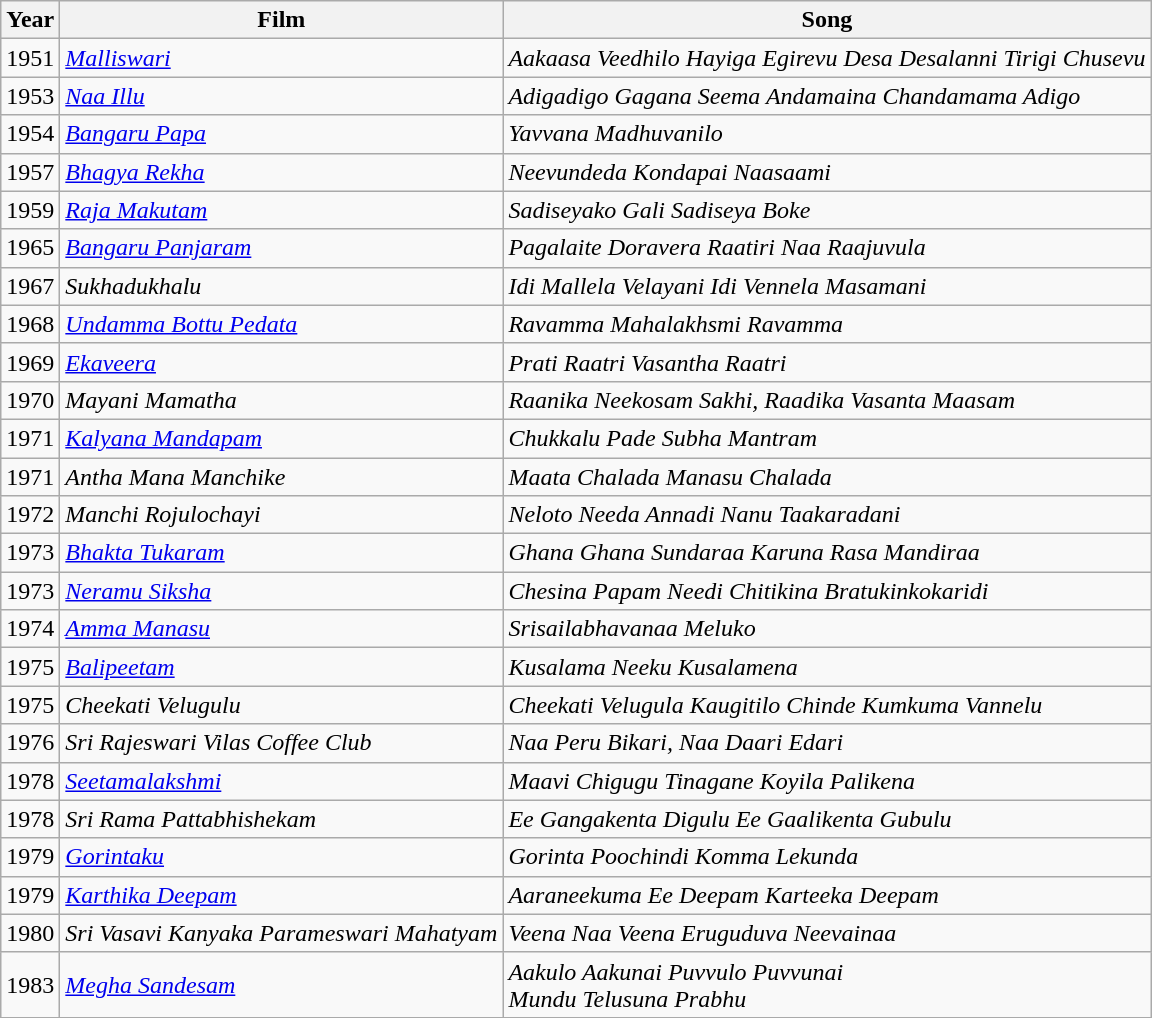<table class="wikitable">
<tr>
<th>Year</th>
<th>Film</th>
<th>Song</th>
</tr>
<tr>
<td>1951</td>
<td><em><a href='#'>Malliswari</a></em></td>
<td><em>Aakaasa Veedhilo Hayiga Egirevu Desa Desalanni Tirigi Chusevu</em></td>
</tr>
<tr>
<td>1953</td>
<td><em><a href='#'>Naa Illu</a></em></td>
<td><em>Adigadigo Gagana Seema Andamaina Chandamama Adigo</em></td>
</tr>
<tr>
<td>1954</td>
<td><em><a href='#'>Bangaru Papa</a></em></td>
<td><em>Yavvana Madhuvanilo</em></td>
</tr>
<tr>
<td>1957</td>
<td><em><a href='#'>Bhagya Rekha</a></em></td>
<td><em>Neevundeda Kondapai Naasaami</em></td>
</tr>
<tr>
<td>1959</td>
<td><em><a href='#'>Raja Makutam</a></em></td>
<td><em>Sadiseyako Gali Sadiseya Boke</em></td>
</tr>
<tr>
<td>1965</td>
<td><em><a href='#'>Bangaru Panjaram</a></em></td>
<td><em>Pagalaite Doravera Raatiri Naa Raajuvula</em></td>
</tr>
<tr>
<td>1967</td>
<td><em>Sukhadukhalu</em></td>
<td><em>Idi Mallela Velayani Idi Vennela Masamani</em></td>
</tr>
<tr>
<td>1968</td>
<td><em><a href='#'>Undamma Bottu Pedata</a></em></td>
<td><em>Ravamma Mahalakhsmi Ravamma</em></td>
</tr>
<tr>
<td>1969</td>
<td><em><a href='#'>Ekaveera</a></em></td>
<td><em>Prati Raatri Vasantha Raatri</em></td>
</tr>
<tr>
<td>1970</td>
<td><em>Mayani Mamatha</em></td>
<td><em>Raanika Neekosam Sakhi, Raadika Vasanta Maasam</em></td>
</tr>
<tr>
<td>1971</td>
<td><em><a href='#'>Kalyana Mandapam</a></em></td>
<td><em>Chukkalu Pade Subha Mantram</em></td>
</tr>
<tr>
<td>1971</td>
<td><em>Antha Mana Manchike</em></td>
<td><em>Maata Chalada Manasu Chalada</em></td>
</tr>
<tr>
<td>1972</td>
<td><em>Manchi Rojulochayi</em></td>
<td><em>Neloto Needa Annadi Nanu Taakaradani</em></td>
</tr>
<tr>
<td>1973</td>
<td><em><a href='#'>Bhakta Tukaram</a></em></td>
<td><em>Ghana Ghana Sundaraa Karuna Rasa Mandiraa</em></td>
</tr>
<tr>
<td>1973</td>
<td><em><a href='#'>Neramu Siksha</a></em></td>
<td><em>Chesina Papam Needi Chitikina Bratukinkokaridi</em></td>
</tr>
<tr>
<td>1974</td>
<td><em><a href='#'>Amma Manasu</a></em></td>
<td><em>Srisailabhavanaa Meluko</em></td>
</tr>
<tr>
<td>1975</td>
<td><em><a href='#'>Balipeetam</a></em></td>
<td><em>Kusalama Neeku Kusalamena</em></td>
</tr>
<tr>
<td>1975</td>
<td><em>Cheekati Velugulu</em></td>
<td><em>Cheekati Velugula Kaugitilo Chinde Kumkuma Vannelu</em></td>
</tr>
<tr>
<td>1976</td>
<td><em>Sri Rajeswari Vilas Coffee Club</em></td>
<td><em>Naa Peru Bikari, Naa Daari Edari</em></td>
</tr>
<tr>
<td>1978</td>
<td><em><a href='#'>Seetamalakshmi</a></em></td>
<td><em>Maavi Chigugu Tinagane Koyila Palikena</em></td>
</tr>
<tr>
<td>1978</td>
<td><em>Sri Rama Pattabhishekam</em></td>
<td><em>Ee Gangakenta Digulu Ee Gaalikenta Gubulu</em></td>
</tr>
<tr>
<td>1979</td>
<td><em><a href='#'>Gorintaku</a></em></td>
<td><em>Gorinta Poochindi Komma Lekunda</em></td>
</tr>
<tr>
<td>1979</td>
<td><em><a href='#'>Karthika Deepam</a></em></td>
<td><em>Aaraneekuma Ee Deepam Karteeka Deepam</em></td>
</tr>
<tr>
<td>1980</td>
<td><em>Sri Vasavi Kanyaka Parameswari Mahatyam</em></td>
<td><em>Veena Naa Veena Eruguduva Neevainaa</em></td>
</tr>
<tr>
<td>1983</td>
<td><em><a href='#'>Megha Sandesam</a></em></td>
<td><em>Aakulo Aakunai Puvvulo Puvvunai</em><br><em>Mundu Telusuna Prabhu</em></td>
</tr>
</table>
